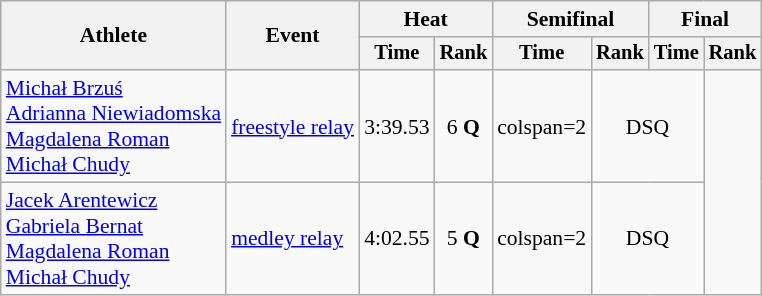<table class=wikitable style="font-size:90%">
<tr>
<th rowspan="2">Athlete</th>
<th rowspan="2">Event</th>
<th colspan="2">Heat</th>
<th colspan="2">Semifinal</th>
<th colspan="2">Final</th>
</tr>
<tr style="font-size:95%">
<th>Time</th>
<th>Rank</th>
<th>Time</th>
<th>Rank</th>
<th>Time</th>
<th>Rank</th>
</tr>
<tr align=center>
<td align=left><a href='#'>Michał Brzuś</a><br><a href='#'>Adrianna Niewiadomska</a><br><a href='#'>Magdalena Roman</a> <br><a href='#'>Michał Chudy</a></td>
<td align=left><a href='#'> freestyle relay</a></td>
<td>3:39.53</td>
<td>6 <strong>Q</strong></td>
<td>colspan=2 </td>
<td colspan=2>DSQ</td>
</tr>
<tr align=center>
<td align=left><a href='#'>Jacek Arentewicz</a><br><a href='#'>Gabriela Bernat</a><br><a href='#'>Magdalena Roman</a> <br><a href='#'>Michał Chudy</a></td>
<td align=left><a href='#'> medley relay</a></td>
<td>4:02.55</td>
<td>5 <strong>Q</strong></td>
<td>colspan=2 </td>
<td colspan=2>DSQ</td>
</tr>
</table>
